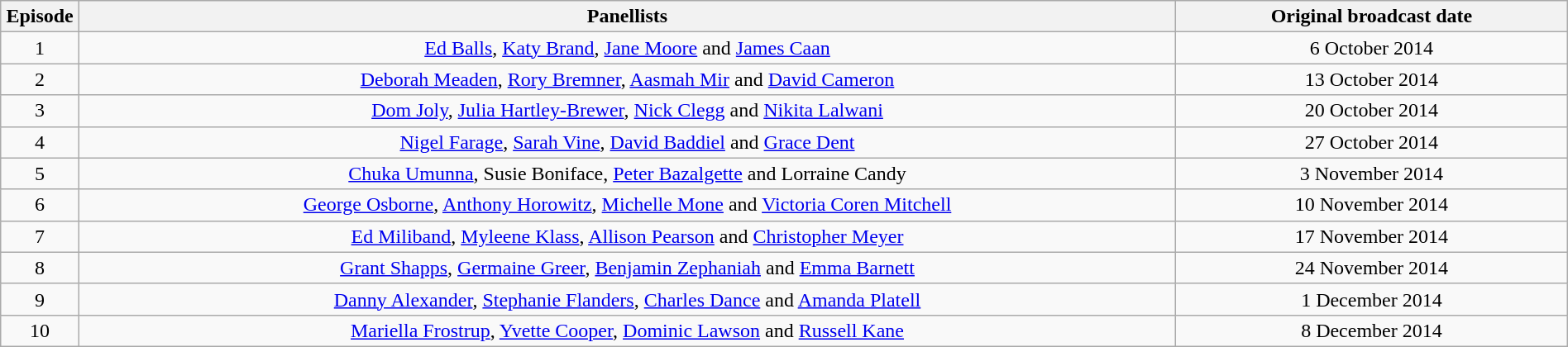<table class="wikitable" style="text-align:center; width:100%;">
<tr>
<th width="5%">Episode</th>
<th width="70%">Panellists</th>
<th width="25%">Original broadcast date</th>
</tr>
<tr>
<td>1</td>
<td><a href='#'>Ed Balls</a>, <a href='#'>Katy Brand</a>, <a href='#'>Jane Moore</a> and <a href='#'>James Caan</a></td>
<td>6 October 2014</td>
</tr>
<tr>
<td>2</td>
<td><a href='#'>Deborah Meaden</a>, <a href='#'>Rory Bremner</a>, <a href='#'>Aasmah Mir</a> and <a href='#'>David Cameron</a></td>
<td>13 October 2014</td>
</tr>
<tr>
<td>3</td>
<td><a href='#'>Dom Joly</a>, <a href='#'>Julia Hartley-Brewer</a>, <a href='#'>Nick Clegg</a> and <a href='#'>Nikita Lalwani</a></td>
<td>20 October 2014</td>
</tr>
<tr>
<td>4</td>
<td><a href='#'>Nigel Farage</a>, <a href='#'>Sarah Vine</a>, <a href='#'>David Baddiel</a> and <a href='#'>Grace Dent</a></td>
<td>27 October 2014</td>
</tr>
<tr>
<td>5</td>
<td><a href='#'>Chuka Umunna</a>, Susie Boniface, <a href='#'>Peter Bazalgette</a> and Lorraine Candy</td>
<td>3 November 2014</td>
</tr>
<tr>
<td>6</td>
<td><a href='#'>George Osborne</a>, <a href='#'>Anthony Horowitz</a>, <a href='#'>Michelle Mone</a> and <a href='#'>Victoria Coren Mitchell</a></td>
<td>10 November 2014</td>
</tr>
<tr>
<td>7</td>
<td><a href='#'>Ed Miliband</a>, <a href='#'>Myleene Klass</a>, <a href='#'>Allison Pearson</a> and <a href='#'>Christopher Meyer</a></td>
<td>17 November 2014</td>
</tr>
<tr>
<td>8</td>
<td><a href='#'>Grant Shapps</a>, <a href='#'>Germaine Greer</a>, <a href='#'>Benjamin Zephaniah</a> and <a href='#'>Emma Barnett</a></td>
<td>24 November 2014</td>
</tr>
<tr>
<td>9</td>
<td><a href='#'>Danny Alexander</a>, <a href='#'>Stephanie Flanders</a>, <a href='#'>Charles Dance</a> and <a href='#'>Amanda Platell</a></td>
<td>1 December 2014</td>
</tr>
<tr>
<td>10</td>
<td><a href='#'>Mariella Frostrup</a>, <a href='#'>Yvette Cooper</a>, <a href='#'>Dominic Lawson</a> and <a href='#'>Russell Kane</a></td>
<td>8 December 2014</td>
</tr>
</table>
